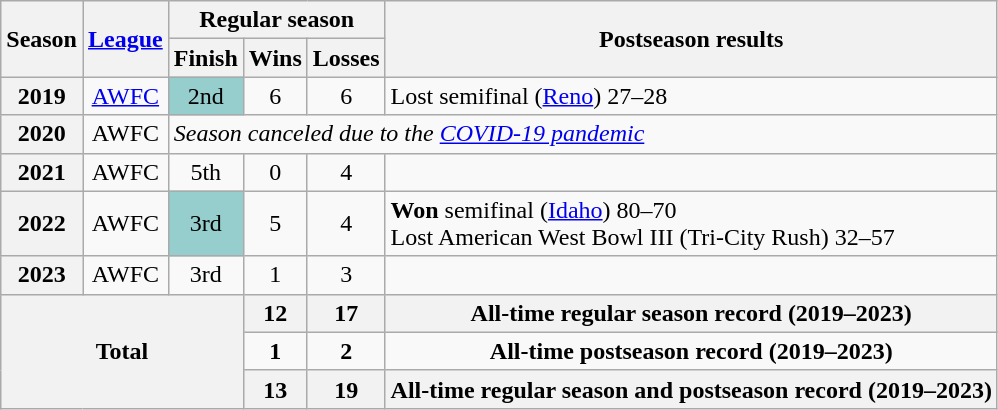<table class="wikitable" style="text-align:center">
<tr>
<th rowspan="2">Season</th>
<th rowspan="2"><a href='#'>League</a></th>
<th colspan="3">Regular season</th>
<th rowspan="2">Postseason results</th>
</tr>
<tr>
<th>Finish</th>
<th>Wins</th>
<th>Losses</th>
</tr>
<tr>
<th>2019</th>
<td><a href='#'>AWFC</a></td>
<td bgcolor="#96CDCD">2nd</td>
<td>6</td>
<td>6</td>
<td align=left>Lost semifinal (<a href='#'>Reno</a>) 27–28</td>
</tr>
<tr>
<th>2020</th>
<td>AWFC</td>
<td colspan=4; align=left><em>Season canceled due to the <a href='#'>COVID-19 pandemic</a></em></td>
</tr>
<tr>
<th>2021</th>
<td>AWFC</td>
<td>5th</td>
<td>0</td>
<td>4</td>
<td></td>
</tr>
<tr>
<th>2022</th>
<td>AWFC</td>
<td bgcolor=#96CDCD>3rd</td>
<td>5</td>
<td>4</td>
<td align=left><strong>Won</strong> semifinal (<a href='#'>Idaho</a>) 80–70<br>Lost American West Bowl III (Tri-City Rush) 32–57</td>
</tr>
<tr>
<th>2023</th>
<td>AWFC</td>
<td>3rd</td>
<td>1</td>
<td>3</td>
<td align=left></td>
</tr>
<tr>
<th rowspan="3" colspan="3">Total</th>
<th>12</th>
<th>17</th>
<th>All-time regular season record (2019–2023)</th>
</tr>
<tr>
<td><strong>1</strong></td>
<td><strong>2</strong></td>
<td><strong>All-time postseason record (2019–2023)</strong></td>
</tr>
<tr>
<th>13</th>
<th>19</th>
<th>All-time regular season and postseason record (2019–2023)</th>
</tr>
</table>
